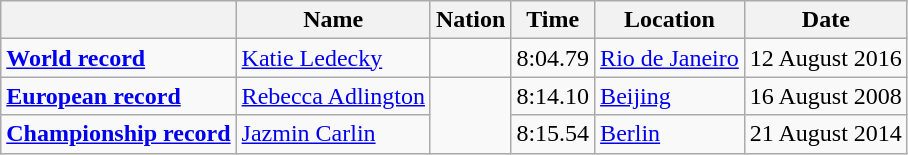<table class=wikitable>
<tr>
<th></th>
<th>Name</th>
<th>Nation</th>
<th>Time</th>
<th>Location</th>
<th>Date</th>
</tr>
<tr>
<td><strong><a href='#'>World record</a></strong></td>
<td><a href='#'>Katie Ledecky</a></td>
<td></td>
<td>8:04.79</td>
<td><a href='#'>Rio de Janeiro</a></td>
<td>12 August 2016</td>
</tr>
<tr>
<td><strong><a href='#'>European record</a></strong></td>
<td><a href='#'>Rebecca Adlington</a></td>
<td rowspan=2></td>
<td>8:14.10</td>
<td><a href='#'>Beijing</a></td>
<td>16 August 2008</td>
</tr>
<tr>
<td><strong><a href='#'>Championship record</a></strong></td>
<td><a href='#'>Jazmin Carlin</a></td>
<td>8:15.54</td>
<td><a href='#'>Berlin</a></td>
<td>21 August 2014</td>
</tr>
</table>
